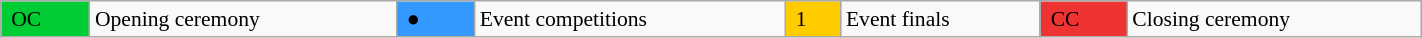<table class="wikitable" style="margin:0.5em auto; font-size:90%;position:relative;" width=75%>
<tr>
<td bgcolor="#00cc33"> OC </td>
<td>Opening ceremony</td>
<td bgcolor="#3399ff"> ●  </td>
<td>Event competitions</td>
<td bgcolor="#ffcc00"> 1 </td>
<td>Event finals</td>
<td bgcolor=" #ee3333"> CC </td>
<td>Closing ceremony</td>
</tr>
</table>
